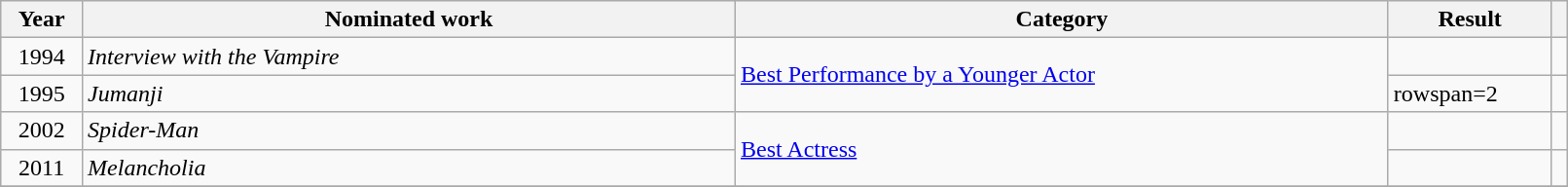<table class="wikitable" style="width:85%;">
<tr>
<th width=5%>Year</th>
<th style="width:40%;">Nominated work</th>
<th style="width:40%;">Category</th>
<th style="width:10%;">Result</th>
<th width=1%></th>
</tr>
<tr>
<td style="text-align:center;">1994</td>
<td><em>Interview with the Vampire</em></td>
<td rowspan="2"><a href='#'>Best Performance by a Younger Actor</a></td>
<td></td>
<td style="text-align:center;"></td>
</tr>
<tr>
<td style="text-align:center;">1995</td>
<td><em>Jumanji</em></td>
<td>rowspan=2 </td>
<td style="text-align:center;"></td>
</tr>
<tr>
<td style="text-align:center;">2002</td>
<td><em>Spider-Man</em></td>
<td rowspan=2><a href='#'>Best Actress</a></td>
<td style="text-align:center;"></td>
</tr>
<tr>
<td style="text-align:center;">2011</td>
<td><em>Melancholia</em></td>
<td></td>
<td style="text-align:center;"></td>
</tr>
<tr>
</tr>
</table>
